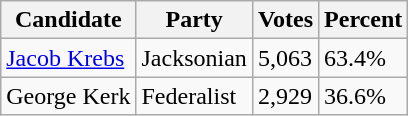<table class=wikitable>
<tr>
<th>Candidate</th>
<th>Party</th>
<th>Votes</th>
<th>Percent</th>
</tr>
<tr>
<td><a href='#'>Jacob Krebs</a></td>
<td>Jacksonian</td>
<td>5,063</td>
<td>63.4%</td>
</tr>
<tr>
<td>George Kerk</td>
<td>Federalist</td>
<td>2,929</td>
<td>36.6%</td>
</tr>
</table>
